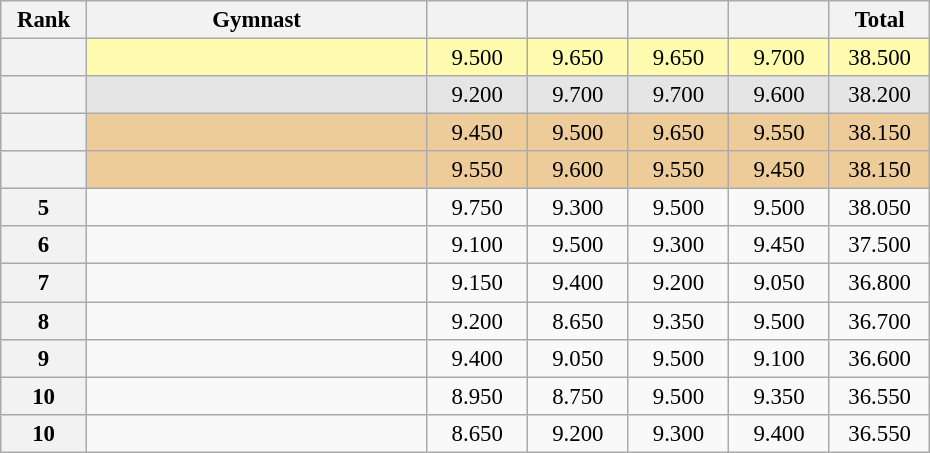<table class="wikitable sortable" style="text-align:center; font-size:95%">
<tr>
<th scope="col" style="width:50px;">Rank</th>
<th scope="col" style="width:220px;">Gymnast</th>
<th scope="col" style="width:60px;"></th>
<th scope="col" style="width:60px;"></th>
<th scope="col" style="width:60px;"></th>
<th scope="col" style="width:60px;"></th>
<th scope="col" style="width:60px;">Total</th>
</tr>
<tr style="background:#fffcaf;">
<th scope=row style="text-align:center"></th>
<td align=left></td>
<td>9.500</td>
<td>9.650</td>
<td>9.650</td>
<td>9.700</td>
<td>38.500</td>
</tr>
<tr style="background:#e5e5e5;">
<th scope=row style="text-align:center"></th>
<td align=left></td>
<td>9.200</td>
<td>9.700</td>
<td>9.700</td>
<td>9.600</td>
<td>38.200</td>
</tr>
<tr style="background:#ec9;">
<th scope=row style="text-align:center"></th>
<td align=left></td>
<td>9.450</td>
<td>9.500</td>
<td>9.650</td>
<td>9.550</td>
<td>38.150</td>
</tr>
<tr style="background:#ec9;">
<th scope=row style="text-align:center"></th>
<td align=left></td>
<td>9.550</td>
<td>9.600</td>
<td>9.550</td>
<td>9.450</td>
<td>38.150</td>
</tr>
<tr>
<th scope=row style="text-align:center">5</th>
<td align=left></td>
<td>9.750</td>
<td>9.300</td>
<td>9.500</td>
<td>9.500</td>
<td>38.050</td>
</tr>
<tr>
<th scope=row style="text-align:center">6</th>
<td align=left></td>
<td>9.100</td>
<td>9.500</td>
<td>9.300</td>
<td>9.450</td>
<td>37.500</td>
</tr>
<tr>
<th scope=row style="text-align:center">7</th>
<td align=left></td>
<td>9.150</td>
<td>9.400</td>
<td>9.200</td>
<td>9.050</td>
<td>36.800</td>
</tr>
<tr>
<th scope=row style="text-align:center">8</th>
<td align=left></td>
<td>9.200</td>
<td>8.650</td>
<td>9.350</td>
<td>9.500</td>
<td>36.700</td>
</tr>
<tr>
<th scope=row style="text-align:center">9</th>
<td align=left></td>
<td>9.400</td>
<td>9.050</td>
<td>9.500</td>
<td>9.100</td>
<td>36.600</td>
</tr>
<tr>
<th scope=row style="text-align:center">10</th>
<td align=left></td>
<td>8.950</td>
<td>8.750</td>
<td>9.500</td>
<td>9.350</td>
<td>36.550</td>
</tr>
<tr>
<th scope=row style="text-align:center">10</th>
<td align=left></td>
<td>8.650</td>
<td>9.200</td>
<td>9.300</td>
<td>9.400</td>
<td>36.550</td>
</tr>
</table>
